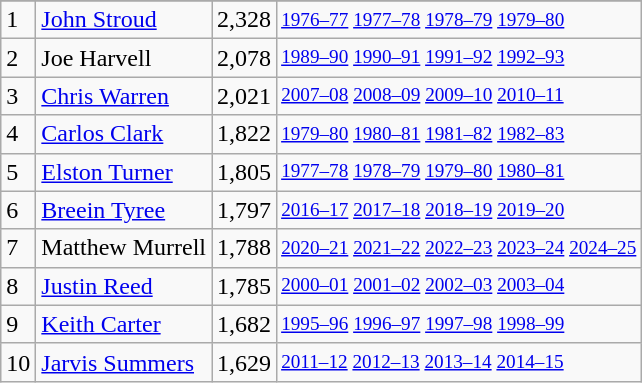<table class="wikitable">
<tr>
</tr>
<tr>
<td>1</td>
<td><a href='#'>John Stroud</a></td>
<td>2,328</td>
<td style="font-size:80%;"><a href='#'>1976–77</a> <a href='#'>1977–78</a> <a href='#'>1978–79</a> <a href='#'>1979–80</a></td>
</tr>
<tr>
<td>2</td>
<td>Joe Harvell</td>
<td>2,078</td>
<td style="font-size:80%;"><a href='#'>1989–90</a> <a href='#'>1990–91</a> <a href='#'>1991–92</a> <a href='#'>1992–93</a></td>
</tr>
<tr>
<td>3</td>
<td><a href='#'>Chris Warren</a></td>
<td>2,021</td>
<td style="font-size:80%;"><a href='#'>2007–08</a> <a href='#'>2008–09</a> <a href='#'>2009–10</a> <a href='#'>2010–11</a></td>
</tr>
<tr>
<td>4</td>
<td><a href='#'>Carlos Clark</a></td>
<td>1,822</td>
<td style="font-size:80%;"><a href='#'>1979–80</a> <a href='#'>1980–81</a> <a href='#'>1981–82</a> <a href='#'>1982–83</a></td>
</tr>
<tr>
<td>5</td>
<td><a href='#'>Elston Turner</a></td>
<td>1,805</td>
<td style="font-size:80%;"><a href='#'>1977–78</a> <a href='#'>1978–79</a> <a href='#'>1979–80</a> <a href='#'>1980–81</a></td>
</tr>
<tr>
<td>6</td>
<td><a href='#'>Breein Tyree</a></td>
<td>1,797</td>
<td style="font-size:80%;"><a href='#'>2016–17</a> <a href='#'>2017–18</a> <a href='#'>2018–19</a> <a href='#'>2019–20</a></td>
</tr>
<tr>
<td>7</td>
<td>Matthew Murrell</td>
<td>1,788</td>
<td style="font-size:80%;"><a href='#'>2020–21</a> <a href='#'>2021–22</a> <a href='#'>2022–23</a> <a href='#'>2023–24</a> <a href='#'>2024–25</a></td>
</tr>
<tr>
<td>8</td>
<td><a href='#'>Justin Reed</a></td>
<td>1,785</td>
<td style="font-size:80%;"><a href='#'>2000–01</a> <a href='#'>2001–02</a> <a href='#'>2002–03</a> <a href='#'>2003–04</a></td>
</tr>
<tr>
<td>9</td>
<td><a href='#'>Keith Carter</a></td>
<td>1,682</td>
<td style="font-size:80%;"><a href='#'>1995–96</a> <a href='#'>1996–97</a> <a href='#'>1997–98</a> <a href='#'>1998–99</a></td>
</tr>
<tr>
<td>10</td>
<td><a href='#'>Jarvis Summers</a></td>
<td>1,629</td>
<td style="font-size:80%;"><a href='#'>2011–12</a> <a href='#'>2012–13</a> <a href='#'>2013–14</a> <a href='#'>2014–15</a></td>
</tr>
</table>
